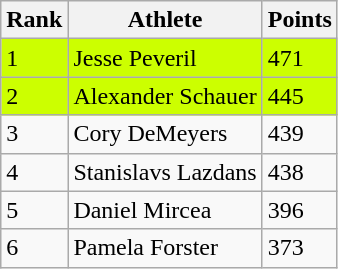<table class="wikitable">
<tr>
<th>Rank</th>
<th>Athlete</th>
<th>Points</th>
</tr>
<tr>
<td style="background:#CCFF00">1</td>
<td style="background:#CCFF00"> Jesse Peveril</td>
<td style="background:#CCFF00">471</td>
</tr>
<tr>
<td style="background:#CCFF00">2</td>
<td style="background:#CCFF00"> Alexander Schauer</td>
<td style="background:#CCFF00">445</td>
</tr>
<tr>
<td>3</td>
<td> Cory DeMeyers</td>
<td>439</td>
</tr>
<tr>
<td>4</td>
<td> Stanislavs Lazdans</td>
<td>438</td>
</tr>
<tr>
<td>5</td>
<td> Daniel Mircea</td>
<td>396</td>
</tr>
<tr>
<td>6</td>
<td> Pamela Forster</td>
<td>373</td>
</tr>
</table>
